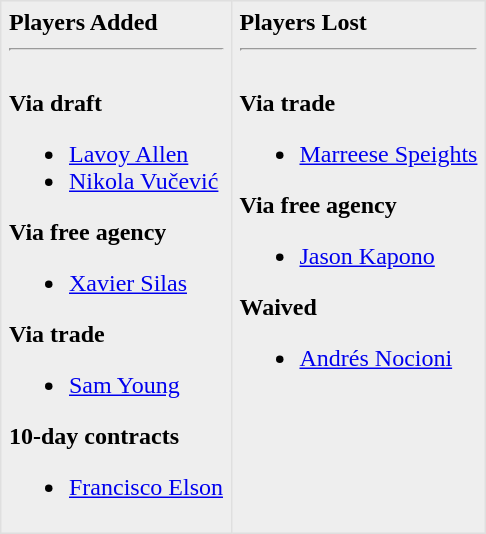<table border=1 style="border-collapse:collapse; background-color:#eeeeee" bordercolor="#DFDFDF" cellpadding="5">
<tr>
<td valign="top"><strong>Players Added</strong> <hr><br><strong>Via draft</strong><ul><li><a href='#'>Lavoy Allen</a></li><li><a href='#'>Nikola Vučević</a></li></ul><strong>Via free agency</strong><ul><li><a href='#'>Xavier Silas</a></li></ul><strong>Via trade</strong><ul><li><a href='#'>Sam Young</a></li></ul><strong>10-day contracts</strong><ul><li><a href='#'>Francisco Elson</a></li></ul></td>
<td valign="top"><strong>Players Lost</strong> <hr><br><strong>Via trade</strong><ul><li><a href='#'>Marreese Speights</a></li></ul><strong>Via free agency</strong><ul><li><a href='#'>Jason Kapono</a></li></ul><strong>Waived</strong><ul><li><a href='#'>Andrés Nocioni</a></li></ul></td>
</tr>
</table>
